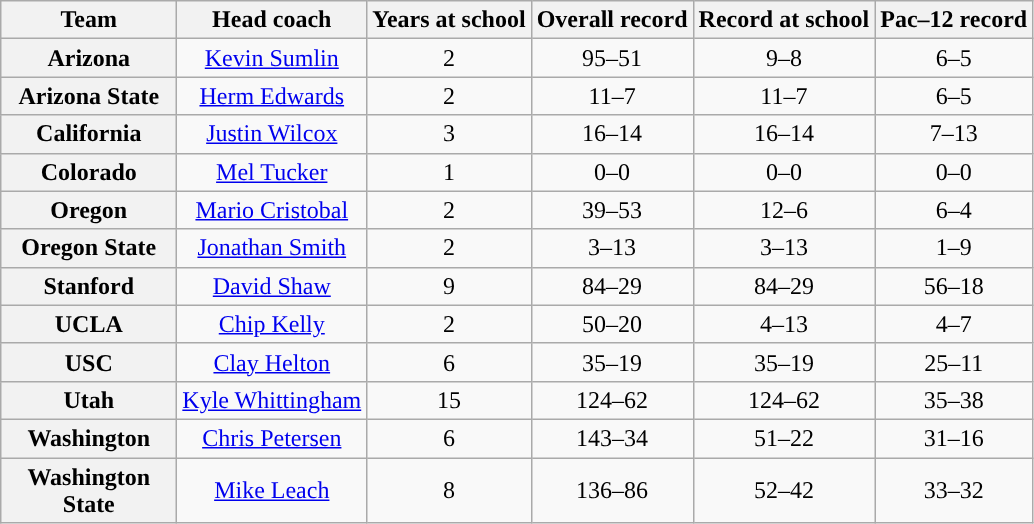<table class="wikitable sortable" style="text-align: center;">
<tr>
<th style="width:110px;">Team</th>
<th>Head coach</th>
<th>Years at school</th>
<th>Overall record</th>
<th>Record at school</th>
<th>Pac–12 record</th>
</tr>
<tr>
<th>Arizona</th>
<td><a href='#'>Kevin Sumlin</a></td>
<td>2</td>
<td>95–51</td>
<td>9–8</td>
<td>6–5</td>
</tr>
<tr>
<th>Arizona State</th>
<td><a href='#'>Herm Edwards</a></td>
<td>2</td>
<td>11–7</td>
<td>11–7</td>
<td>6–5</td>
</tr>
<tr>
<th>California</th>
<td><a href='#'>Justin Wilcox</a></td>
<td>3</td>
<td>16–14</td>
<td>16–14</td>
<td>7–13</td>
</tr>
<tr>
<th>Colorado</th>
<td><a href='#'>Mel Tucker</a></td>
<td>1</td>
<td>0–0</td>
<td>0–0</td>
<td>0–0</td>
</tr>
<tr>
<th>Oregon</th>
<td><a href='#'>Mario Cristobal</a></td>
<td>2</td>
<td>39–53</td>
<td>12–6</td>
<td>6–4</td>
</tr>
<tr>
<th>Oregon State</th>
<td><a href='#'>Jonathan Smith</a></td>
<td>2</td>
<td>3–13</td>
<td>3–13</td>
<td>1–9</td>
</tr>
<tr>
<th>Stanford</th>
<td><a href='#'>David Shaw</a></td>
<td>9</td>
<td>84–29</td>
<td>84–29</td>
<td>56–18</td>
</tr>
<tr>
<th>UCLA</th>
<td><a href='#'>Chip Kelly</a></td>
<td>2</td>
<td>50–20</td>
<td>4–13</td>
<td>4–7</td>
</tr>
<tr>
<th>USC</th>
<td><a href='#'>Clay Helton</a></td>
<td>6</td>
<td>35–19</td>
<td>35–19</td>
<td>25–11</td>
</tr>
<tr>
<th>Utah</th>
<td><a href='#'>Kyle Whittingham</a></td>
<td>15</td>
<td>124–62</td>
<td>124–62</td>
<td>35–38</td>
</tr>
<tr>
<th>Washington</th>
<td><a href='#'>Chris Petersen</a></td>
<td>6</td>
<td>143–34</td>
<td>51–22</td>
<td>31–16</td>
</tr>
<tr>
<th>Washington State</th>
<td><a href='#'>Mike Leach</a></td>
<td>8</td>
<td>136–86</td>
<td>52–42</td>
<td>33–32</td>
</tr>
</table>
